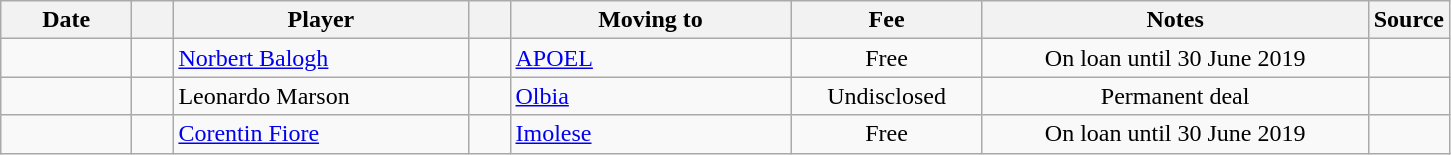<table class="wikitable sortable">
<tr>
<th style="width:80px;">Date</th>
<th style="width:20px;"></th>
<th style="width:190px;">Player</th>
<th style="width:20px;"></th>
<th style="width:180px;">Moving to</th>
<th style="width:120px;" class="unsortable">Fee</th>
<th style="width:250px;" class="unsortable">Notes</th>
<th style="width:20px;">Source</th>
</tr>
<tr>
<td></td>
<td align=center></td>
<td> <a href='#'>Norbert Balogh</a></td>
<td align=center></td>
<td> <a href='#'>APOEL</a></td>
<td align="center">Free</td>
<td align=center>On loan until 30 June 2019</td>
<td><small></small></td>
</tr>
<tr>
<td></td>
<td align=center></td>
<td> Leonardo Marson</td>
<td align=center></td>
<td> <a href='#'>Olbia</a></td>
<td align="center">Undisclosed</td>
<td align=center>Permanent deal</td>
<td><small></small></td>
</tr>
<tr>
<td></td>
<td align=center></td>
<td> <a href='#'>Corentin Fiore</a></td>
<td align=center></td>
<td> <a href='#'>Imolese</a></td>
<td align="center">Free</td>
<td align=center>On loan until 30 June 2019</td>
<td><small></small></td>
</tr>
</table>
